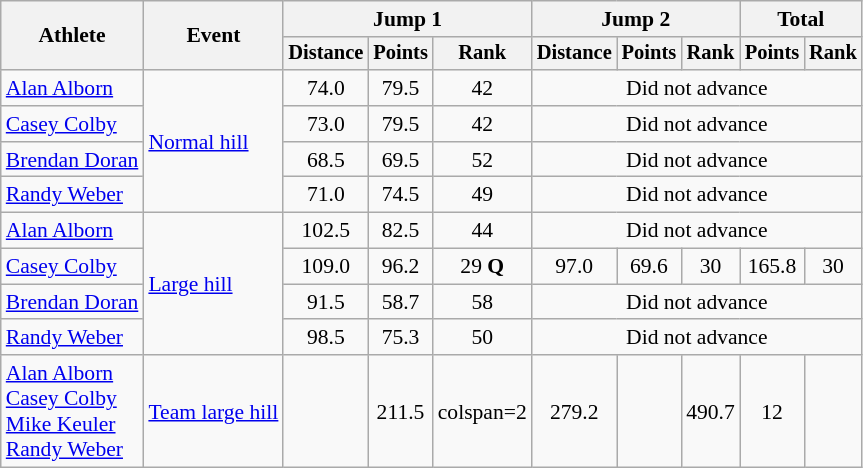<table class=wikitable style=font-size:90%;text-align:center>
<tr>
<th rowspan=2>Athlete</th>
<th rowspan=2>Event</th>
<th colspan=3>Jump 1</th>
<th colspan=3>Jump 2</th>
<th colspan=2>Total</th>
</tr>
<tr style=font-size:95%>
<th>Distance</th>
<th>Points</th>
<th>Rank</th>
<th>Distance</th>
<th>Points</th>
<th>Rank</th>
<th>Points</th>
<th>Rank</th>
</tr>
<tr>
<td align=left><a href='#'>Alan Alborn</a></td>
<td align=left rowspan=4><a href='#'>Normal hill</a></td>
<td>74.0</td>
<td>79.5</td>
<td>42</td>
<td colspan=5>Did not advance</td>
</tr>
<tr>
<td align=left><a href='#'>Casey Colby</a></td>
<td>73.0</td>
<td>79.5</td>
<td>42</td>
<td colspan=5>Did not advance</td>
</tr>
<tr>
<td align=left><a href='#'>Brendan Doran</a></td>
<td>68.5</td>
<td>69.5</td>
<td>52</td>
<td colspan=5>Did not advance</td>
</tr>
<tr>
<td align=left><a href='#'>Randy Weber</a></td>
<td>71.0</td>
<td>74.5</td>
<td>49</td>
<td colspan=5>Did not advance</td>
</tr>
<tr>
<td align=left><a href='#'>Alan Alborn</a></td>
<td align=left rowspan=4><a href='#'>Large hill</a></td>
<td>102.5</td>
<td>82.5</td>
<td>44</td>
<td colspan=5>Did not advance</td>
</tr>
<tr>
<td align=left><a href='#'>Casey Colby</a></td>
<td>109.0</td>
<td>96.2</td>
<td>29 <strong>Q</strong></td>
<td>97.0</td>
<td>69.6</td>
<td>30</td>
<td>165.8</td>
<td>30</td>
</tr>
<tr>
<td align=left><a href='#'>Brendan Doran</a></td>
<td>91.5</td>
<td>58.7</td>
<td>58</td>
<td colspan=5>Did not advance</td>
</tr>
<tr>
<td align=left><a href='#'>Randy Weber</a></td>
<td>98.5</td>
<td>75.3</td>
<td>50</td>
<td colspan=5>Did not advance</td>
</tr>
<tr>
<td align=left><a href='#'>Alan Alborn</a><br><a href='#'>Casey Colby</a><br><a href='#'>Mike Keuler</a><br><a href='#'>Randy Weber</a></td>
<td align=left><a href='#'>Team large hill</a></td>
<td></td>
<td>211.5</td>
<td>colspan=2 </td>
<td>279.2</td>
<td></td>
<td>490.7</td>
<td>12</td>
</tr>
</table>
